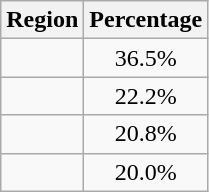<table class="wikitable">
<tr width=35% valign=top>
<th>Region</th>
<th>Percentage</th>
</tr>
<tr>
<td></td>
<td style="text-align:center">36.5%</td>
</tr>
<tr>
<td></td>
<td style="text-align:center">22.2%</td>
</tr>
<tr>
<td></td>
<td style="text-align:center">20.8%</td>
</tr>
<tr>
<td></td>
<td style="text-align:center">20.0%</td>
</tr>
</table>
